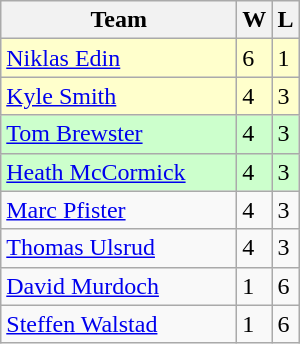<table class=wikitable>
<tr>
<th width=150>Team</th>
<th>W</th>
<th>L</th>
</tr>
<tr bgcolor=#ffffcc>
<td> <a href='#'>Niklas Edin</a></td>
<td>6</td>
<td>1</td>
</tr>
<tr bgcolor=#ffffcc>
<td> <a href='#'>Kyle Smith</a></td>
<td>4</td>
<td>3</td>
</tr>
<tr bgcolor=#ccffcc>
<td> <a href='#'>Tom Brewster</a></td>
<td>4</td>
<td>3</td>
</tr>
<tr bgcolor=#ccffcc>
<td> <a href='#'>Heath McCormick</a></td>
<td>4</td>
<td>3</td>
</tr>
<tr>
<td> <a href='#'>Marc Pfister</a></td>
<td>4</td>
<td>3</td>
</tr>
<tr>
<td> <a href='#'>Thomas Ulsrud</a></td>
<td>4</td>
<td>3</td>
</tr>
<tr>
<td> <a href='#'>David Murdoch</a></td>
<td>1</td>
<td>6</td>
</tr>
<tr>
<td> <a href='#'>Steffen Walstad</a></td>
<td>1</td>
<td>6</td>
</tr>
</table>
